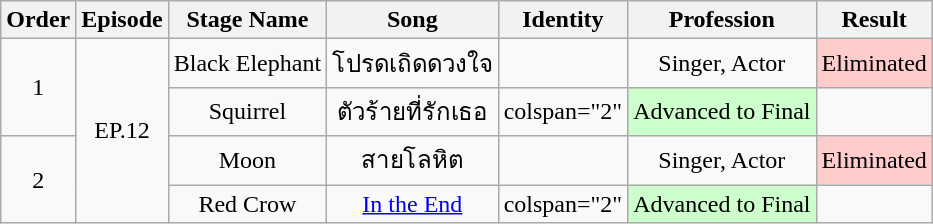<table class="wikitable">
<tr>
<th>Order</th>
<th>Episode</th>
<th>Stage Name</th>
<th>Song</th>
<th>Identity</th>
<th>Profession</th>
<th>Result</th>
</tr>
<tr>
<td rowspan="2" align="center">1</td>
<td rowspan="4" align="center">EP.12</td>
<td align="center">Black Elephant</td>
<td align="center">โปรดเถิดดวงใจ</td>
<td align="center"></td>
<td align="center">Singer, Actor</td>
<td style="text-align:center; background:#ffcccc;">Eliminated</td>
</tr>
<tr>
<td align="center">Squirrel</td>
<td align="center">ตัวร้ายที่รักเธอ</td>
<td>colspan="2"  </td>
<td style="text-align:center; background:#ccffcc;">Advanced to Final</td>
</tr>
<tr>
<td rowspan="2" align="center">2</td>
<td align="center">Moon</td>
<td align="center">สายโลหิต</td>
<td align="center"></td>
<td align="center">Singer, Actor</td>
<td style="text-align:center; background:#ffcccc;">Eliminated</td>
</tr>
<tr>
<td align="center">Red Crow</td>
<td align="center"><a href='#'>In the End</a></td>
<td>colspan="2"  </td>
<td style="text-align:center; background:#ccffcc;">Advanced to Final</td>
</tr>
</table>
